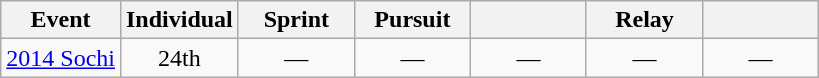<table class="wikitable" style="text-align: center;">
<tr ">
<th>Event</th>
<th style="width:70px;">Individual</th>
<th style="width:70px;">Sprint</th>
<th style="width:70px;">Pursuit</th>
<th style="width:70px;"></th>
<th style="width:70px;">Relay</th>
<th style="width:70px;"></th>
</tr>
<tr>
<td align=left> <a href='#'>2014 Sochi</a></td>
<td>24th</td>
<td>—</td>
<td>—</td>
<td>—</td>
<td>—</td>
<td>—</td>
</tr>
</table>
